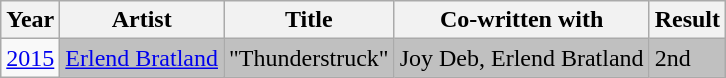<table class="wikitable plainrowheaders">
<tr>
<th scope="col">Year</th>
<th scope="col">Artist</th>
<th scope="col">Title</th>
<th scope="col">Co-written with</th>
<th scope="col">Result</th>
</tr>
<tr>
<td><a href='#'>2015</a></td>
<td bgcolor="silver"><a href='#'>Erlend Bratland</a></td>
<td bgcolor="silver">"Thunderstruck"</td>
<td bgcolor="silver">Joy Deb, Erlend Bratland</td>
<td bgcolor="silver">2nd</td>
</tr>
</table>
